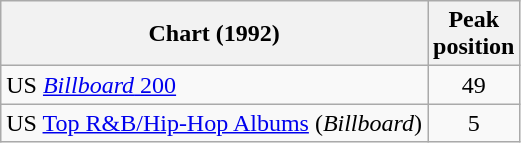<table class="wikitable">
<tr>
<th align="left">Chart (1992)</th>
<th style="text-align:center;">Peak<br>position</th>
</tr>
<tr>
<td align="left">US <a href='#'><em>Billboard</em> 200</a></td>
<td align="center">49</td>
</tr>
<tr>
<td align="left">US <a href='#'>Top R&B/Hip-Hop Albums</a> (<em>Billboard</em>)</td>
<td align="center">5</td>
</tr>
</table>
